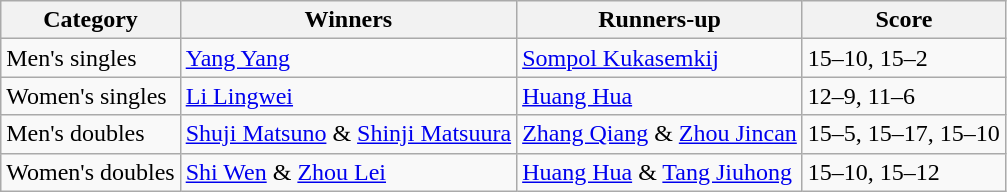<table class="wikitable">
<tr>
<th>Category</th>
<th>Winners</th>
<th>Runners-up</th>
<th>Score</th>
</tr>
<tr>
<td>Men's singles</td>
<td> <a href='#'>Yang Yang</a></td>
<td> <a href='#'>Sompol Kukasemkij</a></td>
<td>15–10, 15–2</td>
</tr>
<tr>
<td>Women's singles</td>
<td> <a href='#'>Li Lingwei</a></td>
<td> <a href='#'>Huang Hua</a></td>
<td>12–9, 11–6</td>
</tr>
<tr>
<td>Men's doubles</td>
<td> <a href='#'>Shuji Matsuno</a> & <a href='#'>Shinji Matsuura</a></td>
<td> <a href='#'>Zhang Qiang</a> & <a href='#'>Zhou Jincan</a></td>
<td>15–5, 15–17, 15–10</td>
</tr>
<tr>
<td>Women's doubles</td>
<td> <a href='#'>Shi Wen</a> & <a href='#'>Zhou Lei</a></td>
<td> <a href='#'>Huang Hua</a> & <a href='#'>Tang Jiuhong</a></td>
<td>15–10, 15–12</td>
</tr>
</table>
